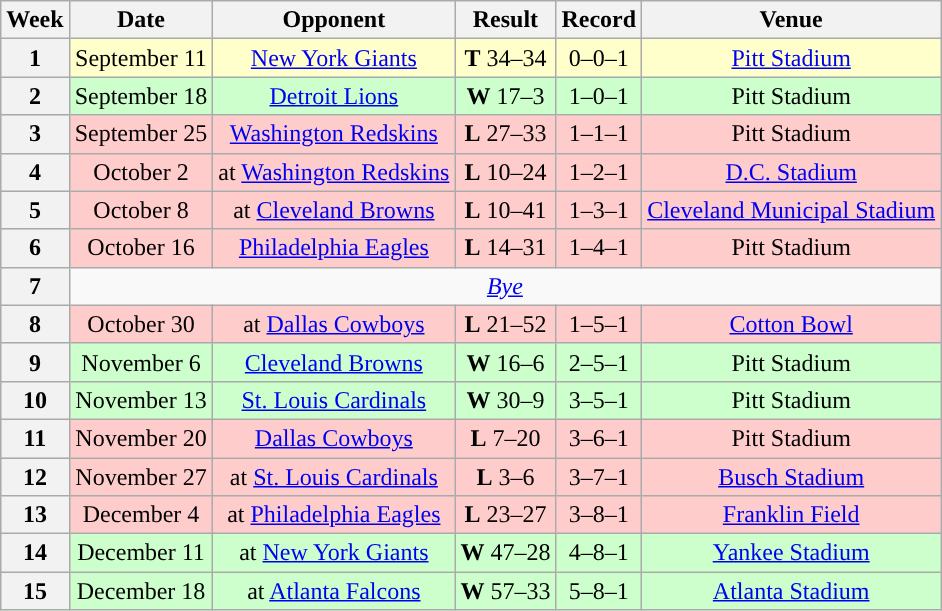<table class="wikitable" style="text-align:center">
<tr>
<th>Week</th>
<th>Date</th>
<th>Opponent</th>
<th>Result</th>
<th>Record</th>
<th>Venue</th>
</tr>
<tr style="background:#ffc">
<th>1</th>
<td>September 11</td>
<td><a href='#'>New York Giants</a></td>
<td><strong>T</strong> 34–34</td>
<td>0–0–1</td>
<td><a href='#'>Pitt Stadium</a></td>
</tr>
<tr style="background:#cfc">
<th>2</th>
<td>September 18</td>
<td><a href='#'>Detroit Lions</a></td>
<td><strong>W</strong> 17–3</td>
<td>1–0–1</td>
<td>Pitt Stadium</td>
</tr>
<tr style="background:#fcc">
<th>3</th>
<td>September 25</td>
<td><a href='#'>Washington Redskins</a></td>
<td><strong>L</strong> 27–33</td>
<td>1–1–1</td>
<td>Pitt Stadium</td>
</tr>
<tr style="background:#fcc">
<th>4</th>
<td>October 2</td>
<td>at <a href='#'>Washington Redskins</a></td>
<td><strong>L</strong> 10–24</td>
<td>1–2–1</td>
<td><a href='#'>D.C. Stadium</a></td>
</tr>
<tr style="background:#fcc">
<th>5</th>
<td>October 8</td>
<td>at <a href='#'>Cleveland Browns</a></td>
<td><strong>L</strong> 10–41</td>
<td>1–3–1</td>
<td><a href='#'>Cleveland Municipal Stadium</a></td>
</tr>
<tr style="background:#fcc">
<th>6</th>
<td>October 16</td>
<td><a href='#'>Philadelphia Eagles</a></td>
<td><strong>L</strong> 14–31</td>
<td>1–4–1</td>
<td>Pitt Stadium</td>
</tr>
<tr>
<th>7</th>
<td colspan="6"><em><a href='#'>Bye</a></em></td>
</tr>
<tr style="background:#fcc">
<th>8</th>
<td>October 30</td>
<td>at <a href='#'>Dallas Cowboys</a></td>
<td><strong>L</strong> 21–52</td>
<td>1–5–1</td>
<td><a href='#'>Cotton Bowl</a></td>
</tr>
<tr style="background:#cfc">
<th>9</th>
<td>November 6</td>
<td><a href='#'>Cleveland Browns</a></td>
<td><strong>W</strong> 16–6</td>
<td>2–5–1</td>
<td>Pitt Stadium</td>
</tr>
<tr style="background:#cfc">
<th>10</th>
<td>November 13</td>
<td><a href='#'>St. Louis Cardinals</a></td>
<td><strong>W</strong> 30–9</td>
<td>3–5–1</td>
<td>Pitt Stadium</td>
</tr>
<tr style="background:#fcc">
<th>11</th>
<td>November 20</td>
<td><a href='#'>Dallas Cowboys</a></td>
<td><strong>L</strong> 7–20</td>
<td>3–6–1</td>
<td>Pitt Stadium</td>
</tr>
<tr style="background:#fcc">
<th>12</th>
<td>November 27</td>
<td>at <a href='#'>St. Louis Cardinals</a></td>
<td><strong>L</strong> 3–6</td>
<td>3–7–1</td>
<td><a href='#'>Busch Stadium</a></td>
</tr>
<tr style="background:#fcc">
<th>13</th>
<td>December 4</td>
<td>at <a href='#'>Philadelphia Eagles</a></td>
<td><strong>L</strong> 23–27</td>
<td>3–8–1</td>
<td><a href='#'>Franklin Field</a></td>
</tr>
<tr style="background:#cfc">
<th>14</th>
<td>December 11</td>
<td>at <a href='#'>New York Giants</a></td>
<td><strong>W</strong> 47–28</td>
<td>4–8–1</td>
<td><a href='#'>Yankee Stadium</a></td>
</tr>
<tr style="background:#cfc">
<th>15</th>
<td>December 18</td>
<td>at <a href='#'>Atlanta Falcons</a></td>
<td><strong>W</strong> 57–33 </td>
<td>5–8–1</td>
<td><a href='#'>Atlanta Stadium</a></td>
</tr>
</table>
